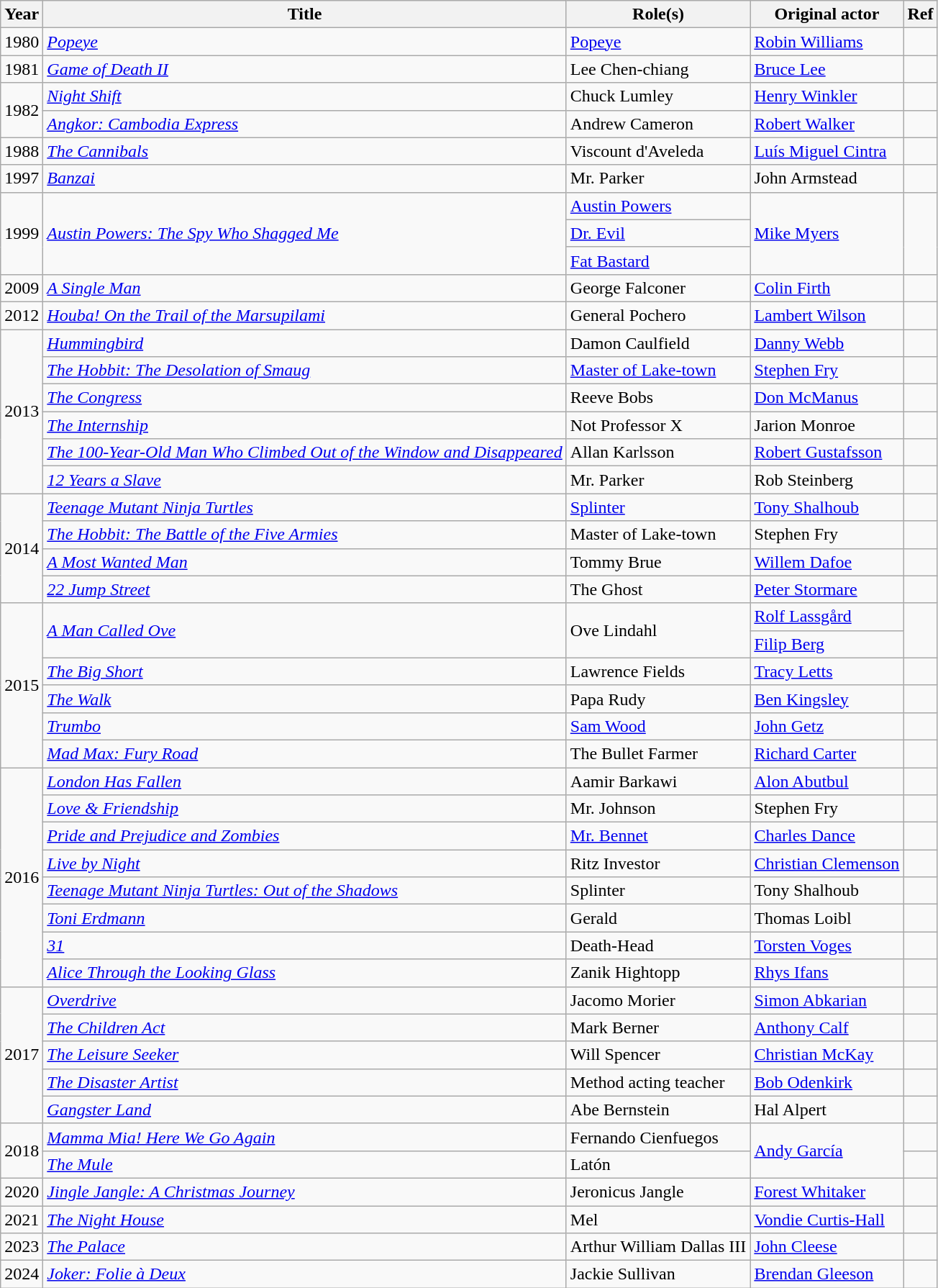<table class="wikitable plainrowheaders sortable">
<tr>
<th scope="col">Year</th>
<th scope="col">Title</th>
<th scope="col">Role(s)</th>
<th scope="col">Original actor</th>
<th scope="col" class="unsortable">Ref</th>
</tr>
<tr>
<td>1980</td>
<td><em><a href='#'>Popeye</a></em></td>
<td><a href='#'>Popeye</a></td>
<td><a href='#'>Robin Williams</a></td>
<td></td>
</tr>
<tr>
<td>1981</td>
<td><em><a href='#'>Game of Death II</a></em></td>
<td>Lee Chen-chiang</td>
<td><a href='#'>Bruce Lee</a></td>
<td></td>
</tr>
<tr>
<td rowspan=2>1982</td>
<td><em><a href='#'>Night Shift</a></em></td>
<td>Chuck Lumley</td>
<td><a href='#'>Henry Winkler</a></td>
<td></td>
</tr>
<tr>
<td><em><a href='#'>Angkor: Cambodia Express</a></em></td>
<td>Andrew Cameron</td>
<td><a href='#'>Robert Walker</a></td>
<td></td>
</tr>
<tr>
<td>1988</td>
<td><em><a href='#'>The Cannibals</a></em></td>
<td>Viscount d'Aveleda</td>
<td><a href='#'>Luís Miguel Cintra</a></td>
<td></td>
</tr>
<tr>
<td>1997</td>
<td><em><a href='#'>Banzai</a></em></td>
<td>Mr. Parker</td>
<td>John Armstead</td>
<td></td>
</tr>
<tr>
<td rowspan=3>1999</td>
<td rowspan=3><em><a href='#'>Austin Powers: The Spy Who Shagged Me</a></em></td>
<td><a href='#'>Austin Powers</a></td>
<td rowspan=3><a href='#'>Mike Myers</a></td>
<td rowspan=3></td>
</tr>
<tr>
<td><a href='#'>Dr. Evil</a></td>
</tr>
<tr>
<td><a href='#'>Fat Bastard</a></td>
</tr>
<tr>
<td>2009</td>
<td><em><a href='#'>A Single Man</a></em></td>
<td>George Falconer</td>
<td><a href='#'>Colin Firth</a></td>
<td></td>
</tr>
<tr>
<td>2012</td>
<td><em><a href='#'>Houba! On the Trail of the Marsupilami</a></em></td>
<td>General Pochero</td>
<td><a href='#'>Lambert Wilson</a></td>
<td></td>
</tr>
<tr>
<td rowspan=6>2013</td>
<td><em><a href='#'>Hummingbird</a></em></td>
<td>Damon Caulfield</td>
<td><a href='#'>Danny Webb</a></td>
<td></td>
</tr>
<tr>
<td><em><a href='#'>The Hobbit: The Desolation of Smaug</a></em></td>
<td><a href='#'>Master of Lake-town</a></td>
<td><a href='#'>Stephen Fry</a></td>
<td></td>
</tr>
<tr>
<td><em><a href='#'>The Congress</a></em></td>
<td>Reeve Bobs</td>
<td><a href='#'>Don McManus</a></td>
<td></td>
</tr>
<tr>
<td><em><a href='#'>The Internship</a></em></td>
<td>Not Professor X</td>
<td>Jarion Monroe</td>
<td></td>
</tr>
<tr>
<td><em><a href='#'>The 100-Year-Old Man Who Climbed Out of the Window and Disappeared</a></em></td>
<td>Allan Karlsson</td>
<td><a href='#'>Robert Gustafsson</a></td>
<td></td>
</tr>
<tr>
<td><em><a href='#'>12 Years a Slave</a></em></td>
<td>Mr. Parker</td>
<td>Rob Steinberg</td>
<td></td>
</tr>
<tr>
<td rowspan=4>2014</td>
<td><em><a href='#'>Teenage Mutant Ninja Turtles</a></em></td>
<td><a href='#'>Splinter</a></td>
<td><a href='#'>Tony Shalhoub</a></td>
<td></td>
</tr>
<tr>
<td><em><a href='#'>The Hobbit: The Battle of the Five Armies</a></em></td>
<td>Master of Lake-town</td>
<td>Stephen Fry</td>
<td></td>
</tr>
<tr>
<td><em><a href='#'>A Most Wanted Man</a></em></td>
<td>Tommy Brue</td>
<td><a href='#'>Willem Dafoe</a></td>
<td></td>
</tr>
<tr>
<td><em><a href='#'>22 Jump Street</a></em></td>
<td>The Ghost</td>
<td><a href='#'>Peter Stormare</a></td>
<td></td>
</tr>
<tr>
<td rowspan=6>2015</td>
<td rowspan=2><em><a href='#'>A Man Called Ove</a></em></td>
<td rowspan=2>Ove Lindahl</td>
<td><a href='#'>Rolf Lassgård</a></td>
<td rowspan=2></td>
</tr>
<tr>
<td><a href='#'>Filip Berg</a></td>
</tr>
<tr>
<td><em><a href='#'>The Big Short</a></em></td>
<td>Lawrence Fields</td>
<td><a href='#'>Tracy Letts</a></td>
<td></td>
</tr>
<tr>
<td><em><a href='#'>The Walk</a></em></td>
<td>Papa Rudy</td>
<td><a href='#'>Ben Kingsley</a></td>
<td></td>
</tr>
<tr>
<td><em><a href='#'>Trumbo</a></em></td>
<td><a href='#'>Sam Wood</a></td>
<td><a href='#'>John Getz</a></td>
<td></td>
</tr>
<tr>
<td><em><a href='#'>Mad Max: Fury Road</a></em></td>
<td>The Bullet Farmer</td>
<td><a href='#'>Richard Carter</a></td>
<td></td>
</tr>
<tr>
<td rowspan=8>2016</td>
<td><em><a href='#'>London Has Fallen</a></em></td>
<td>Aamir Barkawi</td>
<td><a href='#'>Alon Abutbul</a></td>
<td></td>
</tr>
<tr>
<td><em><a href='#'>Love & Friendship</a></em></td>
<td>Mr. Johnson</td>
<td>Stephen Fry</td>
<td></td>
</tr>
<tr>
<td><em><a href='#'>Pride and Prejudice and Zombies</a></em></td>
<td><a href='#'>Mr. Bennet</a></td>
<td><a href='#'>Charles Dance</a></td>
<td></td>
</tr>
<tr>
<td><em><a href='#'>Live by Night</a></em></td>
<td>Ritz Investor</td>
<td><a href='#'>Christian Clemenson</a></td>
<td></td>
</tr>
<tr>
<td><em><a href='#'>Teenage Mutant Ninja Turtles: Out of the Shadows</a></em></td>
<td>Splinter</td>
<td>Tony Shalhoub</td>
<td></td>
</tr>
<tr>
<td><em><a href='#'>Toni Erdmann</a></em></td>
<td>Gerald</td>
<td>Thomas Loibl</td>
<td></td>
</tr>
<tr>
<td><em><a href='#'>31</a></em></td>
<td>Death-Head</td>
<td><a href='#'>Torsten Voges</a></td>
<td></td>
</tr>
<tr>
<td><em><a href='#'>Alice Through the Looking Glass</a></em></td>
<td>Zanik Hightopp</td>
<td><a href='#'>Rhys Ifans</a></td>
<td></td>
</tr>
<tr>
<td rowspan=5>2017</td>
<td><em><a href='#'>Overdrive</a></em></td>
<td>Jacomo Morier</td>
<td><a href='#'>Simon Abkarian</a></td>
<td></td>
</tr>
<tr>
<td><em><a href='#'>The Children Act</a></em></td>
<td>Mark Berner</td>
<td><a href='#'>Anthony Calf</a></td>
<td></td>
</tr>
<tr>
<td><em><a href='#'>The Leisure Seeker</a></em></td>
<td>Will Spencer</td>
<td><a href='#'>Christian McKay</a></td>
<td></td>
</tr>
<tr>
<td><em><a href='#'>The Disaster Artist</a></em></td>
<td>Method acting teacher</td>
<td><a href='#'>Bob Odenkirk</a></td>
<td></td>
</tr>
<tr>
<td><em><a href='#'>Gangster Land</a></em></td>
<td>Abe Bernstein</td>
<td>Hal Alpert</td>
<td></td>
</tr>
<tr>
<td rowspan=2>2018</td>
<td><em><a href='#'>Mamma Mia! Here We Go Again</a></em></td>
<td>Fernando Cienfuegos</td>
<td rowspan=2><a href='#'>Andy García</a></td>
<td></td>
</tr>
<tr>
<td><em><a href='#'>The Mule</a></em></td>
<td>Latón</td>
<td></td>
</tr>
<tr>
<td>2020</td>
<td><em><a href='#'>Jingle Jangle: A Christmas Journey</a></em></td>
<td>Jeronicus Jangle</td>
<td><a href='#'>Forest Whitaker</a></td>
<td></td>
</tr>
<tr>
<td>2021</td>
<td><em><a href='#'>The Night House</a></em></td>
<td>Mel</td>
<td><a href='#'>Vondie Curtis-Hall</a></td>
<td></td>
</tr>
<tr>
<td>2023</td>
<td><em><a href='#'>The Palace</a></em></td>
<td>Arthur William Dallas III</td>
<td><a href='#'>John Cleese</a></td>
<td></td>
</tr>
<tr>
<td>2024</td>
<td><em><a href='#'>Joker: Folie à Deux</a></em></td>
<td>Jackie Sullivan</td>
<td><a href='#'>Brendan Gleeson</a></td>
<td></td>
</tr>
</table>
